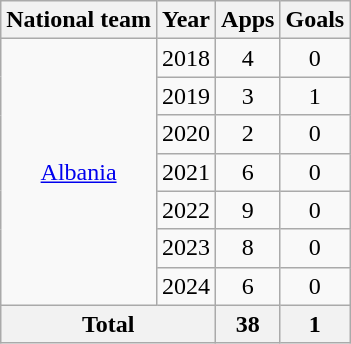<table class="wikitable" style="text-align:center">
<tr>
<th>National team</th>
<th>Year</th>
<th>Apps</th>
<th>Goals</th>
</tr>
<tr>
<td rowspan="7"><a href='#'>Albania</a></td>
<td>2018</td>
<td>4</td>
<td>0</td>
</tr>
<tr>
<td>2019</td>
<td>3</td>
<td>1</td>
</tr>
<tr>
<td>2020</td>
<td>2</td>
<td>0</td>
</tr>
<tr>
<td>2021</td>
<td>6</td>
<td>0</td>
</tr>
<tr>
<td>2022</td>
<td>9</td>
<td>0</td>
</tr>
<tr>
<td>2023</td>
<td>8</td>
<td>0</td>
</tr>
<tr>
<td>2024</td>
<td>6</td>
<td>0</td>
</tr>
<tr>
<th colspan="2">Total</th>
<th>38</th>
<th>1</th>
</tr>
</table>
